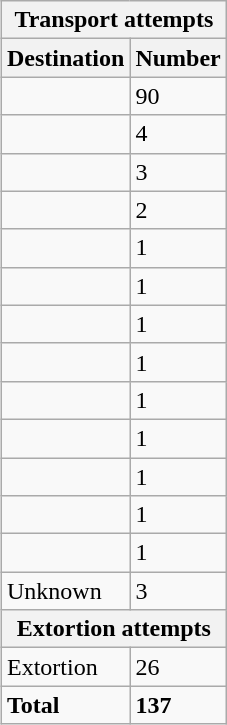<table class="wikitable" style="float:right; margin-left: 10px;">
<tr>
<th colspan="2">Transport attempts</th>
</tr>
<tr>
<th>Destination</th>
<th>Number</th>
</tr>
<tr>
<td></td>
<td>90</td>
</tr>
<tr>
<td></td>
<td>4</td>
</tr>
<tr>
<td></td>
<td>3</td>
</tr>
<tr>
<td></td>
<td>2</td>
</tr>
<tr>
<td></td>
<td>1</td>
</tr>
<tr>
<td></td>
<td>1</td>
</tr>
<tr>
<td></td>
<td>1</td>
</tr>
<tr>
<td></td>
<td>1</td>
</tr>
<tr>
<td></td>
<td>1</td>
</tr>
<tr>
<td><br></td>
<td>1</td>
</tr>
<tr>
<td></td>
<td>1</td>
</tr>
<tr>
<td></td>
<td>1</td>
</tr>
<tr>
<td></td>
<td>1</td>
</tr>
<tr>
<td>Unknown</td>
<td>3</td>
</tr>
<tr>
<th colspan="2">Extortion attempts</th>
</tr>
<tr>
<td>Extortion</td>
<td>26</td>
</tr>
<tr>
<td><strong>Total</strong></td>
<td><strong>137</strong></td>
</tr>
</table>
